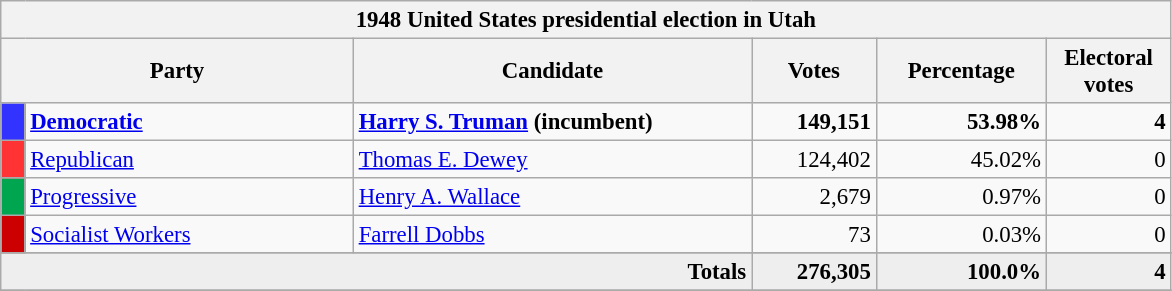<table class="wikitable" style="font-size: 95%;">
<tr>
<th colspan="6">1948 United States presidential election in Utah</th>
</tr>
<tr>
<th colspan="2" style="width: 15em">Party</th>
<th style="width: 17em">Candidate</th>
<th style="width: 5em">Votes</th>
<th style="width: 7em">Percentage</th>
<th style="width: 5em">Electoral votes</th>
</tr>
<tr>
<th style="background-color:#3333FF; width: 3px"></th>
<td style="width: 130px"><strong><a href='#'>Democratic</a></strong></td>
<td><strong><a href='#'>Harry S. Truman</a> (incumbent)</strong></td>
<td align="right"><strong>149,151</strong></td>
<td align="right"><strong>53.98%</strong></td>
<td align="right"><strong>4</strong></td>
</tr>
<tr>
<th style="background-color:#FF3333; width: 3px"></th>
<td style="width: 130px"><a href='#'>Republican</a></td>
<td><a href='#'>Thomas E. Dewey</a></td>
<td align="right">124,402</td>
<td align="right">45.02%</td>
<td align="right">0</td>
</tr>
<tr>
<th style="background-color:#00A550; width: 3px"></th>
<td style="width: 130px"><a href='#'>Progressive</a></td>
<td><a href='#'>Henry A. Wallace</a></td>
<td align="right">2,679</td>
<td align="right">0.97%</td>
<td align="right">0</td>
</tr>
<tr>
<th style="background-color:#c00; width: 3px"></th>
<td style="width: 130px"><a href='#'>Socialist Workers</a></td>
<td><a href='#'>Farrell Dobbs</a></td>
<td align="right">73</td>
<td align="right">0.03%</td>
<td align="right">0</td>
</tr>
<tr>
</tr>
<tr bgcolor="#EEEEEE">
<td colspan="3" align="right"><strong>Totals</strong></td>
<td align="right"><strong>276,305</strong></td>
<td align="right"><strong>100.0%</strong></td>
<td align="right"><strong>4</strong></td>
</tr>
<tr>
</tr>
</table>
